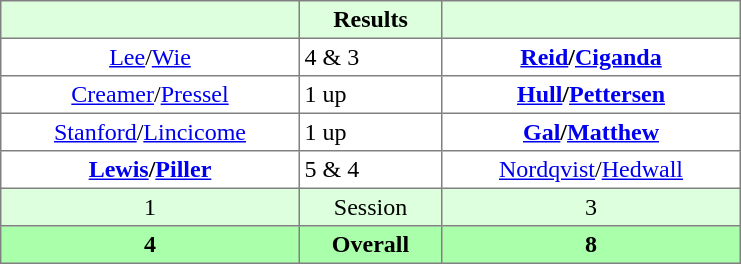<table border="1" cellpadding="3" style="border-collapse:collapse; text-align:center;">
<tr style="background:#dfd;">
<th style="width:12em;"></th>
<th style="width:5.5em;">Results</th>
<th style="width:12em;"></th>
</tr>
<tr>
<td><a href='#'>Lee</a>/<a href='#'>Wie</a></td>
<td align=left> 4 & 3</td>
<td><strong><a href='#'>Reid</a>/<a href='#'>Ciganda</a></strong></td>
</tr>
<tr>
<td><a href='#'>Creamer</a>/<a href='#'>Pressel</a></td>
<td align=left> 1 up</td>
<td><strong><a href='#'>Hull</a>/<a href='#'>Pettersen</a></strong></td>
</tr>
<tr>
<td><a href='#'>Stanford</a>/<a href='#'>Lincicome</a></td>
<td align=left> 1 up</td>
<td><strong><a href='#'>Gal</a>/<a href='#'>Matthew</a></strong></td>
</tr>
<tr>
<td><strong><a href='#'>Lewis</a>/<a href='#'>Piller</a></strong></td>
<td align=left> 5 & 4</td>
<td><a href='#'>Nordqvist</a>/<a href='#'>Hedwall</a></td>
</tr>
<tr style="background:#dfd;">
<td>1</td>
<td>Session</td>
<td>3</td>
</tr>
<tr style="background:#afa;">
<th>4</th>
<th>Overall</th>
<th>8</th>
</tr>
</table>
